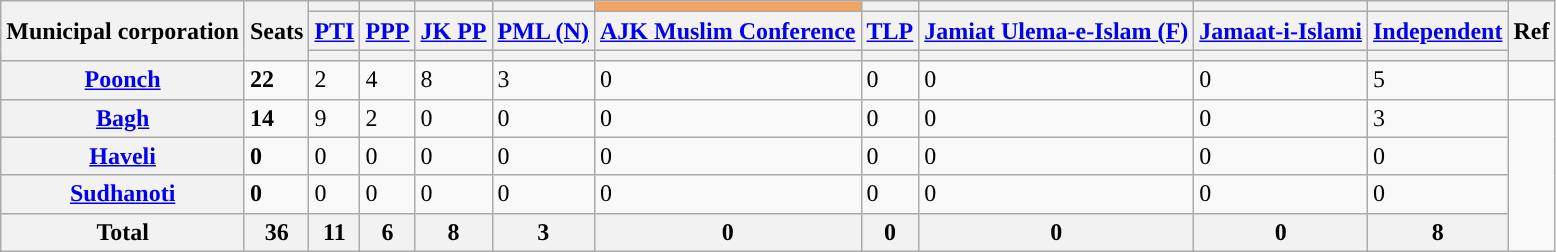<table class="wikitable">
<tr>
<th rowspan="3">Municipal corporation</th>
<th rowspan="3">Seats</th>
<th style="background-color: "></th>
<th style="background-color: "></th>
<th style="background-color: "></th>
<th style="background-color: "></th>
<td bgcolor="#f4a460"></td>
<th style="background-color: "></th>
<th style="background-color: "></th>
<th style="background-color: "></th>
<th style="background-color: "></th>
<th rowspan="3">Ref</th>
</tr>
<tr>
<th><a href='#'>PTI</a></th>
<th><a href='#'>PPP</a></th>
<th><a href='#'>JK PP</a></th>
<th><a href='#'>PML (N)</a></th>
<th><a href='#'>AJK Muslim Conference</a></th>
<th><a href='#'>TLP</a></th>
<th><a href='#'>Jamiat Ulema-e-Islam (F)</a></th>
<th><a href='#'>Jamaat-i-Islami</a></th>
<th><a href='#'>Independent</a></th>
</tr>
<tr>
<th></th>
<th></th>
<th></th>
<th></th>
<th></th>
<th></th>
<th></th>
<th></th>
<th></th>
</tr>
<tr>
<th><a href='#'>Poonch</a></th>
<td><strong>22</strong></td>
<td>2</td>
<td>4</td>
<td>8</td>
<td>3</td>
<td>0</td>
<td>0</td>
<td>0</td>
<td>0</td>
<td>5</td>
<td></td>
</tr>
<tr>
<th><a href='#'>Bagh</a></th>
<td><strong>14</strong></td>
<td>9</td>
<td>2</td>
<td>0</td>
<td>0</td>
<td>0</td>
<td>0</td>
<td>0</td>
<td>0</td>
<td>3</td>
<td rowspan="4"></td>
</tr>
<tr>
<th><a href='#'>Haveli</a></th>
<td><strong>0</strong></td>
<td>0</td>
<td>0</td>
<td>0</td>
<td>0</td>
<td>0</td>
<td>0</td>
<td>0</td>
<td>0</td>
<td>0</td>
</tr>
<tr>
<th><a href='#'>Sudhanoti</a></th>
<td><strong>0</strong></td>
<td>0</td>
<td>0</td>
<td>0</td>
<td>0</td>
<td>0</td>
<td>0</td>
<td>0</td>
<td>0</td>
<td>0</td>
</tr>
<tr>
<th><strong>Total</strong></th>
<th>36</th>
<th>11</th>
<th>6</th>
<th>8</th>
<th>3</th>
<th>0</th>
<th>0</th>
<th>0</th>
<th>0</th>
<th>8</th>
</tr>
</table>
